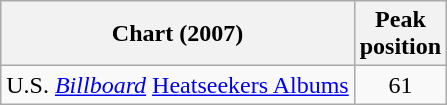<table class="wikitable sortable">
<tr>
<th>Chart (2007)</th>
<th>Peak<br>position</th>
</tr>
<tr>
<td>U.S. <em><a href='#'>Billboard</a></em> <a href='#'>Heatseekers Albums</a></td>
<td style="text-align:center;">61</td>
</tr>
</table>
